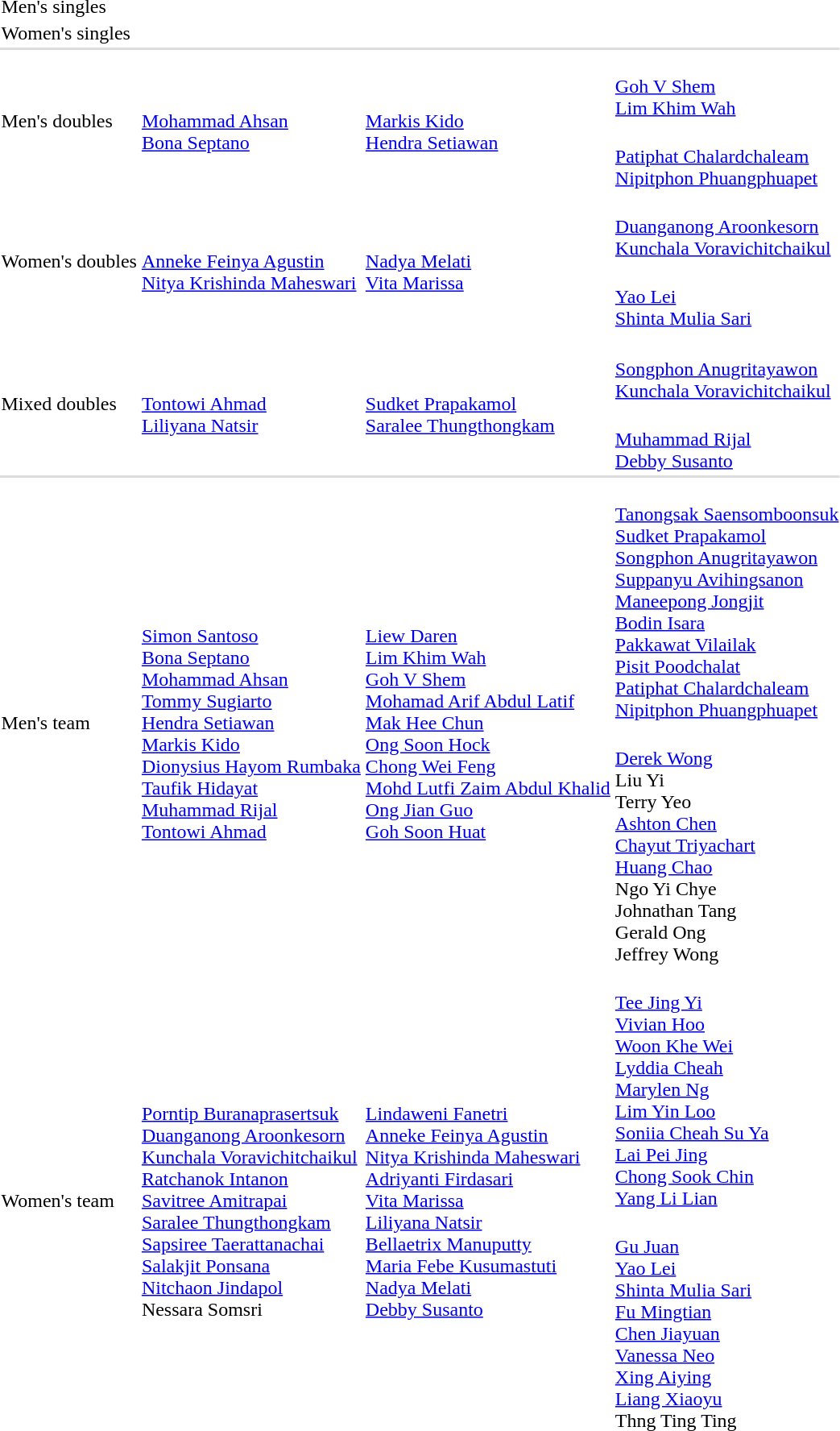<table>
<tr>
<td rowspan=2>Men's singles<br></td>
<td rowspan=2></td>
<td rowspan=2></td>
<td></td>
</tr>
<tr>
<td></td>
</tr>
<tr>
<td rowspan=2>Women's singles<br></td>
<td rowspan=2></td>
<td rowspan=2></td>
<td></td>
</tr>
<tr>
<td></td>
</tr>
<tr style="background:#dddddd;">
<td colspan=7></td>
</tr>
<tr>
<td rowspan=2>Men's doubles<br></td>
<td rowspan=2> <br><a href='#'>Mohammad Ahsan</a><br><a href='#'>Bona Septano</a></td>
<td rowspan=2> <br><a href='#'>Markis Kido</a> <br><a href='#'>Hendra Setiawan</a></td>
<td> <br><a href='#'>Goh V Shem</a> <br><a href='#'>Lim Khim Wah</a></td>
</tr>
<tr>
<td> <br><a href='#'>Patiphat Chalardchaleam</a> <br><a href='#'>Nipitphon Phuangphuapet</a></td>
</tr>
<tr>
<td rowspan=2>Women's doubles<br></td>
<td rowspan=2> <br><a href='#'>Anneke Feinya Agustin</a><br><a href='#'>Nitya Krishinda Maheswari</a></td>
<td rowspan=2> <br><a href='#'>Nadya Melati</a><br><a href='#'>Vita Marissa</a></td>
<td> <br><a href='#'>Duanganong Aroonkesorn</a><br><a href='#'>Kunchala Voravichitchaikul</a></td>
</tr>
<tr>
<td> <br><a href='#'>Yao Lei</a><br><a href='#'>Shinta Mulia Sari</a></td>
</tr>
<tr>
</tr>
<tr>
<td rowspan=2>Mixed doubles<br></td>
<td rowspan=2> <br><a href='#'>Tontowi Ahmad</a><br><a href='#'>Liliyana Natsir</a></td>
<td rowspan=2> <br><a href='#'>Sudket Prapakamol</a><br><a href='#'>Saralee Thungthongkam</a></td>
<td> <br><a href='#'>Songphon Anugritayawon</a><br><a href='#'>Kunchala Voravichitchaikul</a></td>
</tr>
<tr>
<td> <br><a href='#'>Muhammad Rijal</a><br><a href='#'>Debby Susanto</a></td>
</tr>
<tr style="background:#dddddd;">
<td colspan=7></td>
</tr>
<tr>
<td rowspan=2>Men's team<br></td>
<td rowspan=2><br><a href='#'>Simon Santoso</a><br><a href='#'>Bona Septano</a><br><a href='#'>Mohammad Ahsan</a><br><a href='#'>Tommy Sugiarto</a><br><a href='#'>Hendra Setiawan</a><br><a href='#'>Markis Kido</a><br><a href='#'>Dionysius Hayom Rumbaka</a><br><a href='#'>Taufik Hidayat</a><br><a href='#'>Muhammad Rijal</a><br><a href='#'>Tontowi Ahmad</a></td>
<td rowspan=2><br><a href='#'>Liew Daren</a><br><a href='#'>Lim Khim Wah</a><br><a href='#'>Goh V Shem</a><br><a href='#'>Mohamad Arif Abdul Latif</a><br><a href='#'>Mak Hee Chun</a><br><a href='#'>Ong Soon Hock</a><br><a href='#'>Chong Wei Feng</a><br><a href='#'>Mohd Lutfi Zaim Abdul Khalid</a><br><a href='#'>Ong Jian Guo</a><br><a href='#'>Goh Soon Huat</a></td>
<td {rowspan=2><br><a href='#'>Tanongsak Saensomboonsuk</a><br><a href='#'>Sudket Prapakamol</a><br><a href='#'>Songphon Anugritayawon</a><br><a href='#'>Suppanyu Avihingsanon</a><br><a href='#'>Maneepong Jongjit</a><br><a href='#'>Bodin Isara</a><br><a href='#'>Pakkawat Vilailak</a><br><a href='#'>Pisit Poodchalat</a><br><a href='#'>Patiphat Chalardchaleam</a><br><a href='#'>Nipitphon Phuangphuapet</a></td>
</tr>
<tr>
<td><br><a href='#'>Derek Wong</a><br>Liu Yi<br>Terry Yeo<br><a href='#'>Ashton Chen</a><br><a href='#'>Chayut Triyachart</a><br><a href='#'>Huang Chao</a><br>Ngo Yi Chye<br>Johnathan Tang<br>Gerald Ong<br>Jeffrey Wong</td>
</tr>
<tr>
<td rowspan=2>Women's team<br></td>
<td rowspan=2><br><a href='#'>Porntip Buranaprasertsuk</a><br><a href='#'>Duanganong Aroonkesorn</a><br><a href='#'>Kunchala Voravichitchaikul</a><br><a href='#'>Ratchanok Intanon</a><br><a href='#'>Savitree Amitrapai</a><br><a href='#'>Saralee Thungthongkam</a><br><a href='#'>Sapsiree Taerattanachai</a><br><a href='#'>Salakjit Ponsana</a><br><a href='#'>Nitchaon Jindapol</a><br>Nessara Somsri</td>
<td rowspan=2><br><a href='#'>Lindaweni Fanetri</a><br><a href='#'>Anneke Feinya Agustin</a><br><a href='#'>Nitya Krishinda Maheswari</a><br><a href='#'>Adriyanti Firdasari</a><br><a href='#'>Vita Marissa</a><br><a href='#'>Liliyana Natsir</a><br><a href='#'>Bellaetrix Manuputty</a><br><a href='#'>Maria Febe Kusumastuti</a><br><a href='#'>Nadya Melati</a><br><a href='#'>Debby Susanto</a></td>
<td><br><a href='#'>Tee Jing Yi</a><br><a href='#'>Vivian Hoo</a><br><a href='#'>Woon Khe Wei</a><br><a href='#'>Lyddia Cheah</a><br><a href='#'>Marylen Ng</a><br><a href='#'>Lim Yin Loo</a><br><a href='#'>Soniia Cheah Su Ya</a><br><a href='#'>Lai Pei Jing</a><br><a href='#'>Chong Sook Chin</a><br><a href='#'>Yang Li Lian</a></td>
</tr>
<tr>
<td><br><a href='#'>Gu Juan</a><br><a href='#'>Yao Lei</a><br><a href='#'>Shinta Mulia Sari</a><br><a href='#'>Fu Mingtian</a><br><a href='#'>Chen Jiayuan</a><br><a href='#'>Vanessa Neo</a><br><a href='#'>Xing Aiying</a><br><a href='#'>Liang Xiaoyu</a><br>Thng Ting Ting</td>
</tr>
</table>
